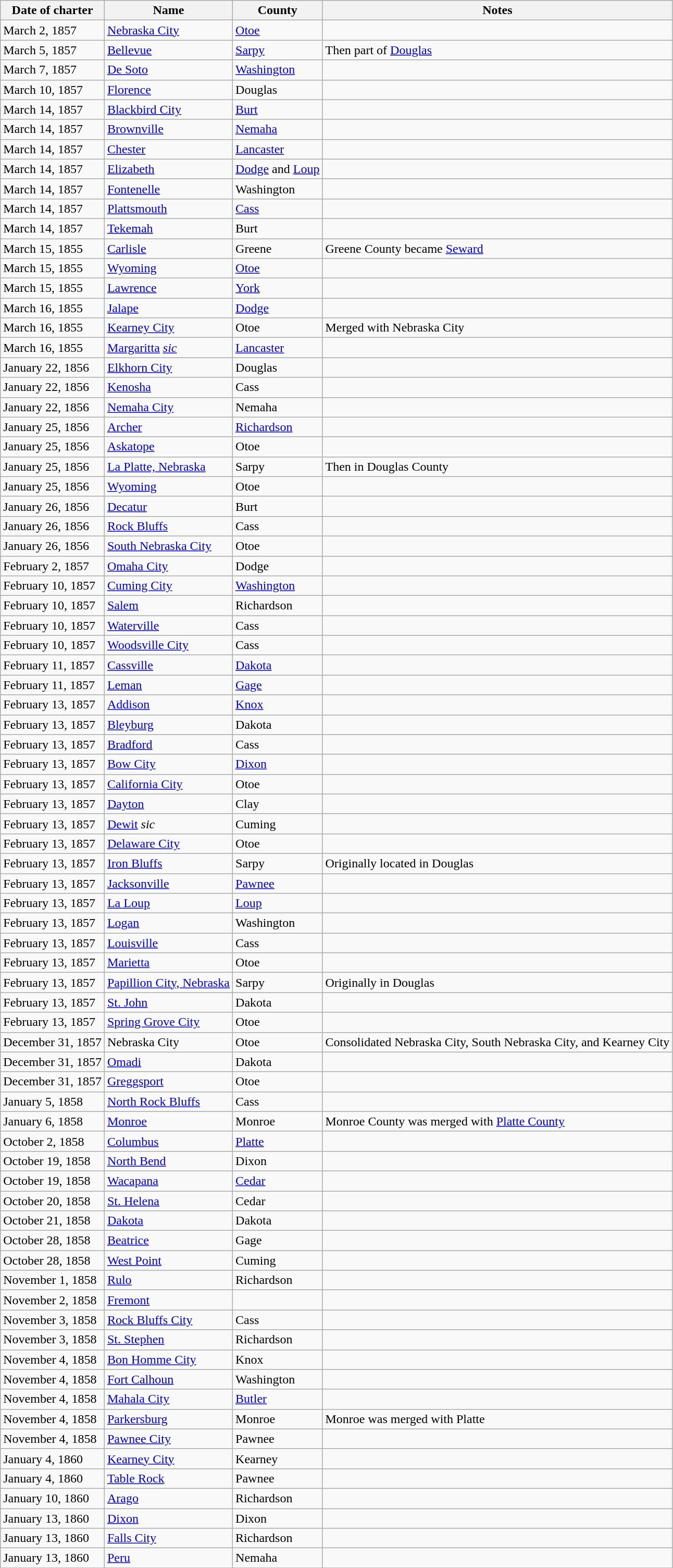<table class="wikitable sortable">
<tr>
<th class="unsortable">Date of charter</th>
<th>Name</th>
<th>County</th>
<th class="unsortable">Notes</th>
</tr>
<tr>
<td>March 2, 1857</td>
<td><a href='#'>Nebraska City</a></td>
<td><a href='#'>Otoe</a></td>
<td></td>
</tr>
<tr>
<td>March 5, 1857</td>
<td><a href='#'>Bellevue</a></td>
<td><a href='#'>Sarpy</a></td>
<td>Then part of <a href='#'>Douglas</a></td>
</tr>
<tr>
<td>March 7, 1857</td>
<td><a href='#'>De Soto</a></td>
<td><a href='#'>Washington</a></td>
<td></td>
</tr>
<tr>
<td>March 10, 1857</td>
<td><a href='#'>Florence</a></td>
<td>Douglas</td>
<td></td>
</tr>
<tr>
<td>March 14, 1857</td>
<td><a href='#'>Blackbird City</a></td>
<td><a href='#'>Burt</a></td>
<td></td>
</tr>
<tr>
<td>March 14, 1857</td>
<td><a href='#'>Brownville</a></td>
<td><a href='#'>Nemaha</a></td>
<td></td>
</tr>
<tr>
<td>March 14, 1857</td>
<td><a href='#'>Chester</a></td>
<td><a href='#'>Lancaster</a></td>
<td></td>
</tr>
<tr>
<td>March 14, 1857</td>
<td><a href='#'>Elizabeth</a></td>
<td><a href='#'>Dodge</a> and <a href='#'>Loup</a></td>
<td></td>
</tr>
<tr>
<td>March 14, 1857</td>
<td><a href='#'>Fontenelle</a></td>
<td>Washington</td>
<td></td>
</tr>
<tr>
<td>March 14, 1857</td>
<td><a href='#'>Plattsmouth</a></td>
<td><a href='#'>Cass</a></td>
<td></td>
</tr>
<tr>
<td>March 14, 1857</td>
<td><a href='#'>Tekemah</a></td>
<td>Burt</td>
<td></td>
</tr>
<tr>
<td>March 15, 1855</td>
<td><a href='#'>Carlisle</a></td>
<td>Greene</td>
<td>Greene County became <a href='#'>Seward</a></td>
</tr>
<tr>
<td>March 15, 1855</td>
<td><a href='#'>Wyoming</a></td>
<td><a href='#'>Otoe</a></td>
<td></td>
</tr>
<tr>
<td>March 15, 1855</td>
<td><a href='#'>Lawrence</a></td>
<td><a href='#'>York</a></td>
<td></td>
</tr>
<tr>
<td>March 16, 1855</td>
<td><a href='#'>Jalape</a></td>
<td><a href='#'>Dodge</a></td>
<td></td>
</tr>
<tr>
<td>March 16, 1855</td>
<td><a href='#'>Kearney City</a></td>
<td>Otoe</td>
<td>Merged with Nebraska City</td>
</tr>
<tr>
<td>March 16, 1855</td>
<td><a href='#'>Margaritta</a> <em><a href='#'>sic</a></em></td>
<td><a href='#'>Lancaster</a></td>
<td></td>
</tr>
<tr>
<td>January 22, 1856</td>
<td><a href='#'>Elkhorn City</a></td>
<td>Douglas</td>
<td></td>
</tr>
<tr>
<td>January 22, 1856</td>
<td><a href='#'>Kenosha</a></td>
<td>Cass</td>
<td></td>
</tr>
<tr>
<td>January 22, 1856</td>
<td><a href='#'>Nemaha City</a></td>
<td>Nemaha</td>
<td></td>
</tr>
<tr>
<td>January 25, 1856</td>
<td><a href='#'>Archer</a></td>
<td><a href='#'>Richardson</a></td>
<td></td>
</tr>
<tr>
<td>January 25, 1856</td>
<td><a href='#'>Askatope</a></td>
<td>Otoe</td>
<td></td>
</tr>
<tr>
<td>January 25, 1856</td>
<td><a href='#'>La Platte, Nebraska</a></td>
<td>Sarpy</td>
<td>Then in Douglas County</td>
</tr>
<tr>
<td>January 25, 1856</td>
<td><a href='#'>Wyoming</a></td>
<td>Otoe</td>
<td></td>
</tr>
<tr>
<td>January 26, 1856</td>
<td><a href='#'>Decatur</a></td>
<td>Burt</td>
<td></td>
</tr>
<tr>
<td>January 26, 1856</td>
<td><a href='#'>Rock Bluffs</a></td>
<td>Cass</td>
<td></td>
</tr>
<tr>
<td>January 26, 1856</td>
<td><a href='#'>South Nebraska City</a></td>
<td>Otoe</td>
<td></td>
</tr>
<tr>
<td>February 2, 1857</td>
<td><a href='#'>Omaha City</a></td>
<td>Dodge</td>
<td></td>
</tr>
<tr>
<td>February 10, 1857</td>
<td><a href='#'>Cuming City</a></td>
<td><a href='#'>Washington</a></td>
<td></td>
</tr>
<tr>
<td>February 10, 1857</td>
<td><a href='#'>Salem</a></td>
<td>Richardson</td>
<td></td>
</tr>
<tr>
<td>February 10, 1857</td>
<td><a href='#'>Waterville</a></td>
<td>Cass</td>
<td></td>
</tr>
<tr>
<td>February 10, 1857</td>
<td><a href='#'>Woodsville City</a></td>
<td>Cass</td>
<td></td>
</tr>
<tr>
<td>February 11, 1857</td>
<td><a href='#'>Cassville</a></td>
<td><a href='#'>Dakota</a></td>
<td></td>
</tr>
<tr>
<td>February 11, 1857</td>
<td><a href='#'>Leman</a></td>
<td><a href='#'>Gage</a></td>
<td></td>
</tr>
<tr>
<td>February 13, 1857</td>
<td><a href='#'>Addison</a></td>
<td><a href='#'>Knox</a></td>
<td></td>
</tr>
<tr>
<td>February 13, 1857</td>
<td><a href='#'>Bleyburg</a></td>
<td>Dakota</td>
<td></td>
</tr>
<tr>
<td>February 13, 1857</td>
<td><a href='#'>Bradford</a></td>
<td>Cass</td>
<td></td>
</tr>
<tr>
<td>February 13, 1857</td>
<td><a href='#'>Bow City</a></td>
<td><a href='#'>Dixon</a></td>
<td></td>
</tr>
<tr>
<td>February 13, 1857</td>
<td><a href='#'>California City</a></td>
<td>Otoe</td>
<td></td>
</tr>
<tr>
<td>February 13, 1857</td>
<td><a href='#'>Dayton</a></td>
<td>Clay</td>
<td></td>
</tr>
<tr>
<td>February 13, 1857</td>
<td><a href='#'>Dewit</a> <em>sic</em></td>
<td>Cuming</td>
<td></td>
</tr>
<tr>
<td>February 13, 1857</td>
<td><a href='#'>Delaware City</a></td>
<td>Otoe</td>
<td></td>
</tr>
<tr>
<td>February 13, 1857</td>
<td><a href='#'>Iron Bluffs</a></td>
<td>Sarpy</td>
<td>Originally located in Douglas</td>
</tr>
<tr>
<td>February 13, 1857</td>
<td><a href='#'>Jacksonville</a></td>
<td><a href='#'>Pawnee</a></td>
<td></td>
</tr>
<tr>
<td>February 13, 1857</td>
<td><a href='#'>La Loup</a></td>
<td><a href='#'>Loup</a></td>
<td></td>
</tr>
<tr>
<td>February 13, 1857</td>
<td><a href='#'>Logan</a></td>
<td>Washington</td>
<td></td>
</tr>
<tr>
<td>February 13, 1857</td>
<td><a href='#'>Louisville</a></td>
<td>Cass</td>
<td></td>
</tr>
<tr>
<td>February 13, 1857</td>
<td><a href='#'>Marietta</a></td>
<td>Otoe</td>
<td></td>
</tr>
<tr>
<td>February 13, 1857</td>
<td><a href='#'>Papillion City, Nebraska</a></td>
<td>Sarpy</td>
<td>Originally in Douglas</td>
</tr>
<tr>
<td>February 13, 1857</td>
<td><a href='#'>St. John</a></td>
<td>Dakota</td>
<td></td>
</tr>
<tr>
<td>February 13, 1857</td>
<td><a href='#'>Spring Grove City</a></td>
<td>Otoe</td>
<td></td>
</tr>
<tr>
<td>December 31, 1857</td>
<td>Nebraska City</td>
<td>Otoe</td>
<td>Consolidated Nebraska City, South Nebraska City, and Kearney City</td>
</tr>
<tr>
<td>December 31, 1857</td>
<td><a href='#'>Omadi</a></td>
<td>Dakota</td>
<td></td>
</tr>
<tr>
<td>December 31, 1857</td>
<td><a href='#'>Greggsport</a></td>
<td>Otoe</td>
<td></td>
</tr>
<tr>
<td>January 5, 1858</td>
<td><a href='#'>North Rock Bluffs</a></td>
<td>Cass</td>
<td></td>
</tr>
<tr>
<td>January 6, 1858</td>
<td><a href='#'>Monroe</a></td>
<td>Monroe</td>
<td>Monroe County was merged with <a href='#'>Platte County</a></td>
</tr>
<tr>
<td>October 2, 1858</td>
<td><a href='#'>Columbus</a></td>
<td><a href='#'>Platte</a></td>
<td></td>
</tr>
<tr>
<td>October 19, 1858</td>
<td><a href='#'>North Bend</a></td>
<td>Dixon</td>
<td></td>
</tr>
<tr>
<td>October 19, 1858</td>
<td><a href='#'>Wacapana</a></td>
<td><a href='#'>Cedar</a></td>
<td></td>
</tr>
<tr>
<td>October 20, 1858</td>
<td><a href='#'>St. Helena</a></td>
<td>Cedar</td>
<td></td>
</tr>
<tr>
<td>October 21, 1858</td>
<td><a href='#'>Dakota</a></td>
<td>Dakota</td>
<td></td>
</tr>
<tr>
<td>October 28, 1858</td>
<td><a href='#'>Beatrice</a></td>
<td>Gage</td>
<td></td>
</tr>
<tr>
<td>October 28, 1858</td>
<td><a href='#'>West Point</a></td>
<td>Cuming</td>
<td></td>
</tr>
<tr>
<td>November 1, 1858</td>
<td><a href='#'>Rulo</a></td>
<td>Richardson</td>
<td></td>
</tr>
<tr>
<td>November 2, 1858</td>
<td><a href='#'>Fremont</a></td>
<td></td>
<td></td>
</tr>
<tr>
<td>November 3, 1858</td>
<td><a href='#'>Rock Bluffs City</a></td>
<td>Cass</td>
<td></td>
</tr>
<tr>
<td>November 3, 1858</td>
<td><a href='#'>St. Stephen</a></td>
<td>Richardson</td>
<td></td>
</tr>
<tr>
<td>November 4, 1858</td>
<td><a href='#'>Bon Homme City</a></td>
<td>Knox</td>
<td></td>
</tr>
<tr>
<td>November 4, 1858</td>
<td><a href='#'>Fort Calhoun</a></td>
<td>Washington</td>
<td></td>
</tr>
<tr>
<td>November 4, 1858</td>
<td><a href='#'>Mahala City</a></td>
<td><a href='#'>Butler</a></td>
<td></td>
</tr>
<tr>
<td>November 4, 1858</td>
<td><a href='#'>Parkersburg</a></td>
<td>Monroe</td>
<td>Monroe was merged with Platte</td>
</tr>
<tr>
<td>November 4, 1858</td>
<td><a href='#'>Pawnee City</a></td>
<td>Pawnee</td>
<td></td>
</tr>
<tr>
<td>January 4, 1860</td>
<td><a href='#'>Kearney City</a></td>
<td>Kearney</td>
<td></td>
</tr>
<tr>
<td>January 4, 1860</td>
<td><a href='#'>Table Rock</a></td>
<td>Pawnee</td>
<td></td>
</tr>
<tr>
<td>January 10, 1860</td>
<td><a href='#'>Arago</a></td>
<td>Richardson</td>
<td></td>
</tr>
<tr>
<td>January 13, 1860</td>
<td><a href='#'>Dixon</a></td>
<td>Dixon</td>
<td></td>
</tr>
<tr>
<td>January 13, 1860</td>
<td><a href='#'>Falls City</a></td>
<td>Richardson</td>
<td></td>
</tr>
<tr>
<td>January 13, 1860</td>
<td><a href='#'>Peru</a></td>
<td>Nemaha</td>
<td></td>
</tr>
<tr>
</tr>
</table>
